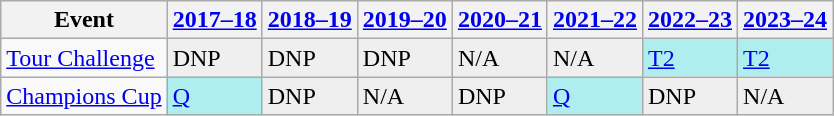<table class="wikitable" border="1">
<tr>
<th>Event</th>
<th><a href='#'>2017–18</a></th>
<th><a href='#'>2018–19</a></th>
<th><a href='#'>2019–20</a></th>
<th><a href='#'>2020–21</a></th>
<th><a href='#'>2021–22</a></th>
<th><a href='#'>2022–23</a></th>
<th><a href='#'>2023–24</a></th>
</tr>
<tr>
<td><a href='#'>Tour Challenge</a></td>
<td style="background:#EFEFEF;">DNP</td>
<td style="background:#EFEFEF;">DNP</td>
<td style="background:#EFEFEF;">DNP</td>
<td style="background:#EFEFEF;">N/A</td>
<td style="background:#EFEFEF;">N/A</td>
<td style="background:#afeeee;"><a href='#'>T2</a></td>
<td style="background:#afeeee;"><a href='#'>T2</a></td>
</tr>
<tr>
<td><a href='#'>Champions Cup</a></td>
<td style="background:#afeeee;"><a href='#'>Q</a></td>
<td style="background:#EFEFEF;">DNP</td>
<td style="background:#EFEFEF;">N/A</td>
<td style="background:#EFEFEF;">DNP</td>
<td style="background:#afeeee;"><a href='#'>Q</a></td>
<td style="background:#EFEFEF;">DNP</td>
<td style="background:#EFEFEF;">N/A</td>
</tr>
</table>
